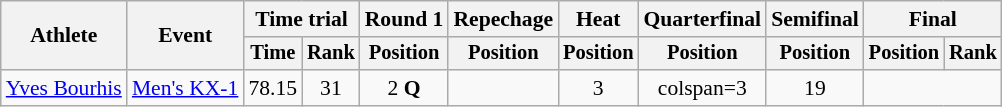<table class=wikitable style=font-size:90%;text-align:center>
<tr>
<th rowspan=2>Athlete</th>
<th rowspan=2>Event</th>
<th colspan=2>Time trial</th>
<th>Round 1</th>
<th>Repechage</th>
<th>Heat</th>
<th>Quarterfinal</th>
<th>Semifinal</th>
<th colspan=2>Final</th>
</tr>
<tr style=font-size:95%>
<th>Time</th>
<th>Rank</th>
<th>Position</th>
<th>Position</th>
<th>Position</th>
<th>Position</th>
<th>Position</th>
<th>Position</th>
<th>Rank</th>
</tr>
<tr>
<td align=left><a href='#'>Yves Bourhis</a></td>
<td align=left><a href='#'>Men's KX-1</a></td>
<td>78.15</td>
<td>31</td>
<td>2 <strong>Q</strong></td>
<td></td>
<td>3</td>
<td>colspan=3 </td>
<td>19</td>
</tr>
</table>
